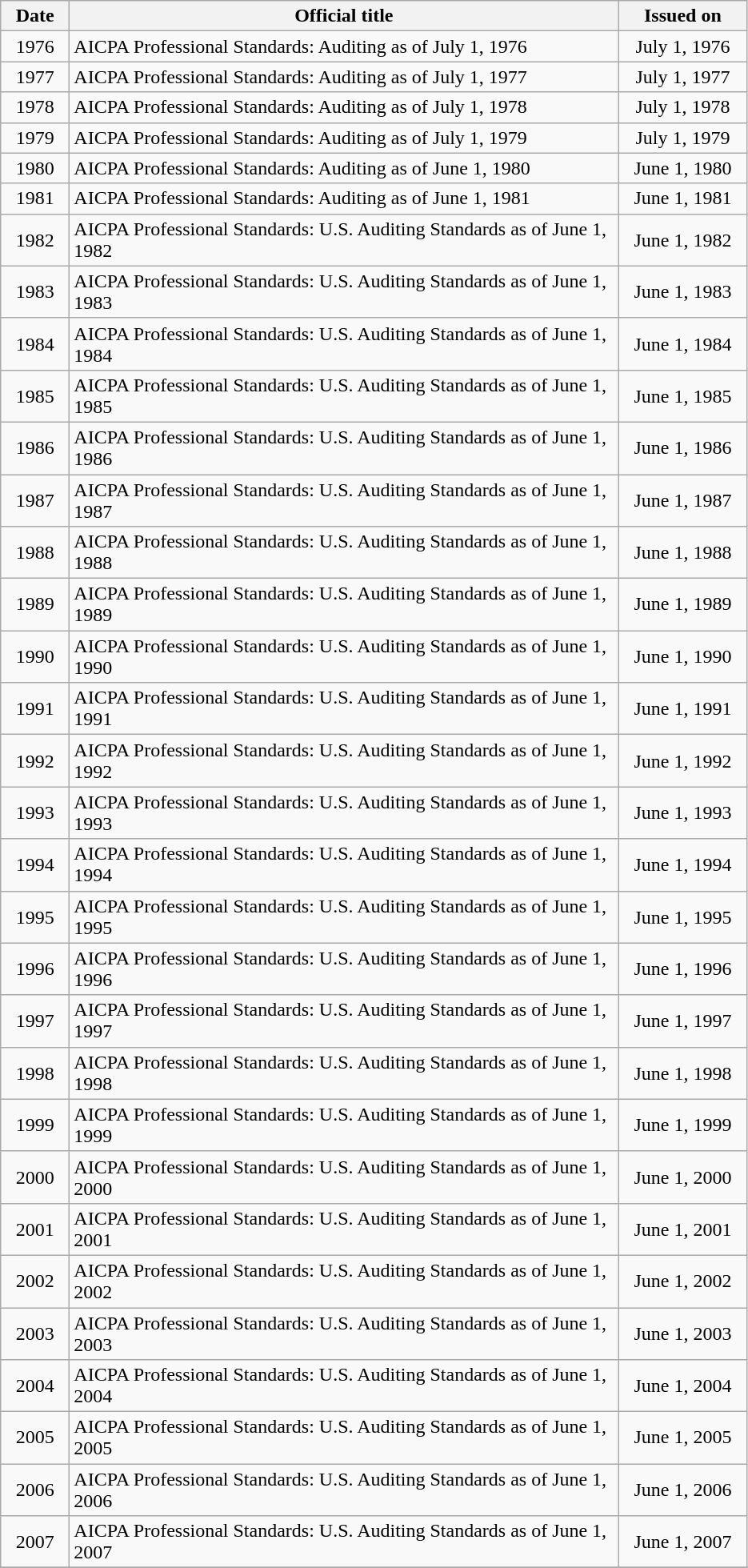<table class="wikitable sortable">
<tr>
<th width="50">Date</th>
<th width="450">Official title</th>
<th width="100">Issued on</th>
</tr>
<tr>
<td align="center">1976</td>
<td>AICPA Professional Standards: Auditing as of July 1, 1976 </td>
<td align="center">July 1, 1976</td>
</tr>
<tr>
<td align="center">1977</td>
<td>AICPA Professional Standards: Auditing as of July 1, 1977 </td>
<td align="center">July 1, 1977</td>
</tr>
<tr>
<td align="center">1978</td>
<td>AICPA Professional Standards: Auditing as of July 1, 1978 </td>
<td align="center">July 1, 1978</td>
</tr>
<tr>
<td align="center">1979</td>
<td>AICPA Professional Standards: Auditing as of July 1, 1979 </td>
<td align="center">July 1, 1979</td>
</tr>
<tr>
<td align="center">1980</td>
<td>AICPA Professional Standards: Auditing as of June 1, 1980 </td>
<td align="center">June 1, 1980</td>
</tr>
<tr>
<td align="center">1981</td>
<td>AICPA Professional Standards: Auditing as of June 1, 1981 </td>
<td align="center">June 1, 1981</td>
</tr>
<tr>
<td align="center">1982</td>
<td>AICPA Professional Standards: U.S. Auditing Standards as of June 1, 1982 </td>
<td align="center">June 1, 1982</td>
</tr>
<tr>
<td align="center">1983</td>
<td>AICPA Professional Standards: U.S. Auditing Standards as of June 1, 1983 </td>
<td align="center">June 1, 1983</td>
</tr>
<tr>
<td align="center">1984</td>
<td>AICPA Professional Standards: U.S. Auditing Standards as of June 1, 1984 </td>
<td align="center">June 1, 1984</td>
</tr>
<tr>
<td align="center">1985</td>
<td>AICPA Professional Standards: U.S. Auditing Standards as of June 1, 1985 </td>
<td align="center">June 1, 1985</td>
</tr>
<tr>
<td align="center">1986</td>
<td>AICPA Professional Standards: U.S. Auditing Standards as of June 1, 1986 </td>
<td align="center">June 1, 1986</td>
</tr>
<tr>
<td align="center">1987</td>
<td>AICPA Professional Standards: U.S. Auditing Standards as of June 1, 1987 </td>
<td align="center">June 1, 1987</td>
</tr>
<tr>
<td align="center">1988</td>
<td>AICPA Professional Standards: U.S. Auditing Standards as of June 1, 1988 </td>
<td align="center">June 1, 1988</td>
</tr>
<tr>
<td align="center">1989</td>
<td>AICPA Professional Standards: U.S. Auditing Standards as of June 1, 1989 </td>
<td align="center">June 1, 1989</td>
</tr>
<tr>
<td align="center">1990</td>
<td>AICPA Professional Standards: U.S. Auditing Standards as of June 1, 1990 </td>
<td align="center">June 1, 1990</td>
</tr>
<tr>
<td align="center">1991</td>
<td>AICPA Professional Standards: U.S. Auditing Standards as of June 1, 1991 </td>
<td align="center">June 1, 1991</td>
</tr>
<tr>
<td align="center">1992</td>
<td>AICPA Professional Standards: U.S. Auditing Standards as of June 1, 1992 </td>
<td align="center">June 1, 1992</td>
</tr>
<tr>
<td align="center">1993</td>
<td>AICPA Professional Standards: U.S. Auditing Standards as of June 1, 1993 </td>
<td align="center">June 1, 1993</td>
</tr>
<tr>
<td align="center">1994</td>
<td>AICPA Professional Standards: U.S. Auditing Standards as of June 1, 1994 </td>
<td align="center">June 1, 1994</td>
</tr>
<tr>
<td align="center">1995</td>
<td>AICPA Professional Standards: U.S. Auditing Standards as of June 1, 1995 </td>
<td align="center">June 1, 1995</td>
</tr>
<tr>
<td align="center">1996</td>
<td>AICPA Professional Standards: U.S. Auditing Standards as of June 1, 1996 </td>
<td align="center">June 1, 1996</td>
</tr>
<tr>
<td align="center">1997</td>
<td>AICPA Professional Standards: U.S. Auditing Standards as of June 1, 1997 </td>
<td align="center">June 1, 1997</td>
</tr>
<tr>
<td align="center">1998</td>
<td>AICPA Professional Standards: U.S. Auditing Standards as of June 1, 1998 </td>
<td align="center">June 1, 1998</td>
</tr>
<tr>
<td align="center">1999</td>
<td>AICPA Professional Standards: U.S. Auditing Standards as of June 1, 1999 </td>
<td align="center">June 1, 1999</td>
</tr>
<tr>
<td align="center">2000</td>
<td>AICPA Professional Standards: U.S. Auditing Standards as of June 1, 2000 </td>
<td align="center">June 1, 2000</td>
</tr>
<tr>
<td align="center">2001</td>
<td>AICPA Professional Standards: U.S. Auditing Standards as of June 1, 2001 </td>
<td align="center">June 1, 2001</td>
</tr>
<tr>
<td align="center">2002</td>
<td>AICPA Professional Standards: U.S. Auditing Standards as of June 1, 2002 </td>
<td align="center">June 1, 2002</td>
</tr>
<tr>
<td align="center">2003</td>
<td>AICPA Professional Standards: U.S. Auditing Standards as of June 1, 2003 </td>
<td align="center">June 1, 2003</td>
</tr>
<tr>
<td align="center">2004</td>
<td>AICPA Professional Standards: U.S. Auditing Standards as of June 1, 2004 </td>
<td align="center">June 1, 2004</td>
</tr>
<tr>
<td align="center">2005</td>
<td>AICPA Professional Standards: U.S. Auditing Standards as of June 1, 2005 </td>
<td align="center">June 1, 2005</td>
</tr>
<tr>
<td align="center">2006</td>
<td>AICPA Professional Standards: U.S. Auditing Standards as of June 1, 2006 </td>
<td align="center">June 1, 2006</td>
</tr>
<tr>
<td align="center">2007</td>
<td>AICPA Professional Standards: U.S. Auditing Standards as of June 1, 2007 </td>
<td align="center">June 1, 2007</td>
</tr>
<tr>
</tr>
</table>
